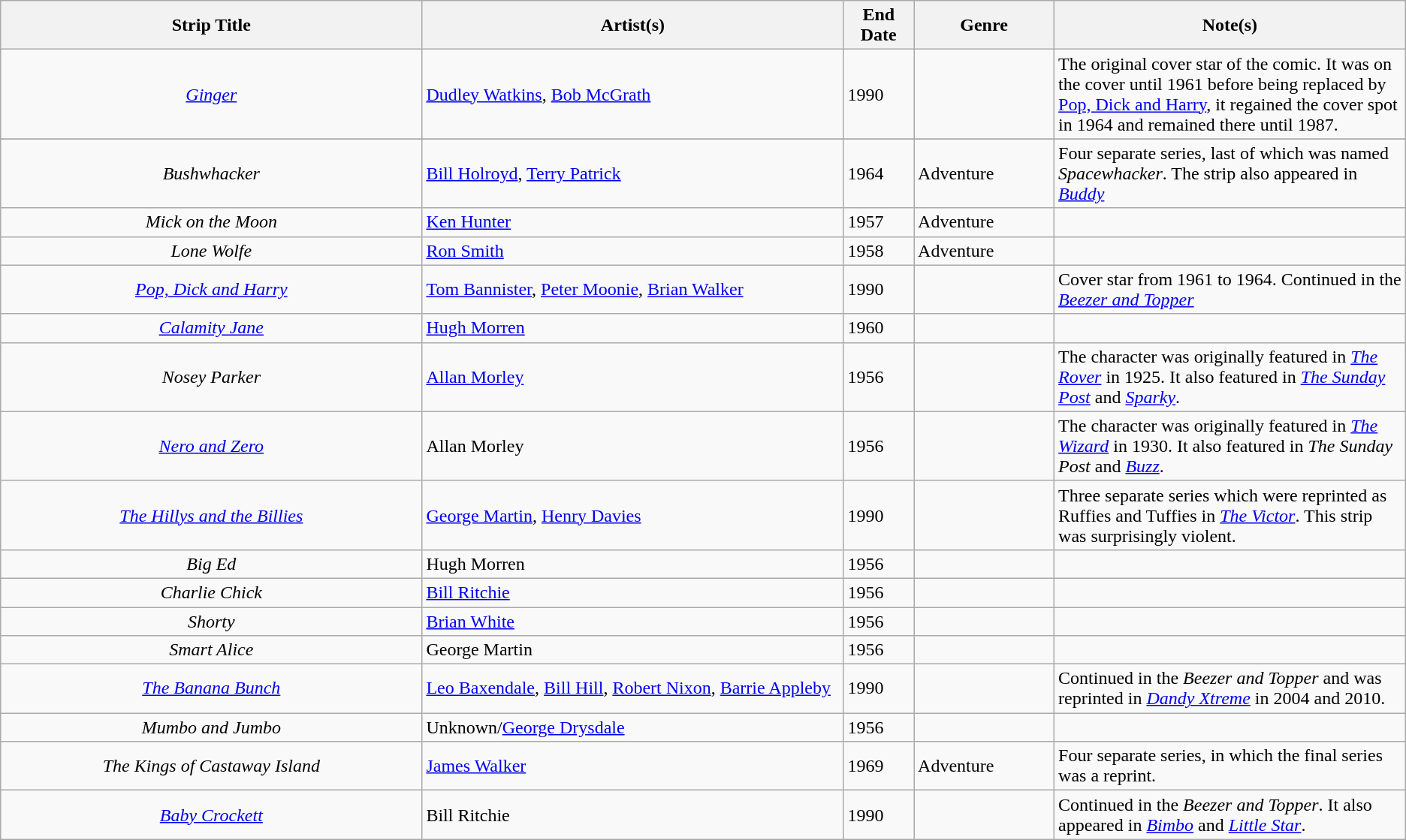<table class="wikitable sortable">
<tr>
<th width=30%>Strip Title</th>
<th width=30%>Artist(s)</th>
<th width=5%>End Date</th>
<th width=10%>Genre</th>
<th width=25%>Note(s)</th>
</tr>
<tr>
<td align=center><em><a href='#'>Ginger</a></em></td>
<td><a href='#'>Dudley Watkins</a>, <a href='#'>Bob McGrath</a></td>
<td>1990</td>
<td></td>
<td>The original cover star of the comic. It was on the cover until 1961 before being replaced by <a href='#'>Pop, Dick and Harry</a>, it regained the cover spot in 1964 and remained there until 1987.</td>
</tr>
<tr>
</tr>
<tr>
<td align=center><em>Bushwhacker</em></td>
<td><a href='#'>Bill Holroyd</a>, <a href='#'>Terry Patrick</a></td>
<td>1964</td>
<td>Adventure</td>
<td>Four separate series, last of which was named <em>Spacewhacker</em>. The strip also appeared in <em><a href='#'>Buddy</a></em></td>
</tr>
<tr>
<td align=center><em>Mick on the Moon</em></td>
<td><a href='#'>Ken Hunter</a></td>
<td>1957</td>
<td>Adventure</td>
<td></td>
</tr>
<tr>
<td align=center><em>Lone Wolfe</em></td>
<td><a href='#'>Ron Smith</a></td>
<td>1958</td>
<td>Adventure</td>
<td></td>
</tr>
<tr>
<td align=center><em><a href='#'>Pop, Dick and Harry</a></em></td>
<td><a href='#'>Tom Bannister</a>, <a href='#'>Peter Moonie</a>, <a href='#'>Brian Walker</a></td>
<td>1990</td>
<td></td>
<td>Cover star from 1961 to 1964. Continued in the <em><a href='#'>Beezer and Topper</a></em></td>
</tr>
<tr>
<td align=center><em><a href='#'>Calamity Jane</a></em></td>
<td><a href='#'>Hugh Morren</a></td>
<td>1960</td>
<td></td>
<td></td>
</tr>
<tr>
<td align=center><em>Nosey Parker</em></td>
<td><a href='#'>Allan Morley</a></td>
<td>1956</td>
<td></td>
<td>The character was originally featured in <em><a href='#'>The Rover</a></em> in 1925. It also featured in <em><a href='#'>The Sunday Post</a></em> and <em><a href='#'>Sparky</a></em>.</td>
</tr>
<tr>
<td align=center><em><a href='#'>Nero and Zero</a></em></td>
<td>Allan Morley</td>
<td>1956</td>
<td></td>
<td>The character was originally featured in <em><a href='#'>The Wizard</a></em> in 1930. It also featured in <em>The Sunday Post</em> and <em><a href='#'>Buzz</a></em>.</td>
</tr>
<tr>
<td align=center><em><a href='#'>The Hillys and the Billies</a></em></td>
<td><a href='#'>George Martin</a>, <a href='#'>Henry Davies</a></td>
<td>1990</td>
<td></td>
<td>Three separate series which were reprinted as Ruffies and Tuffies in <em><a href='#'>The Victor</a></em>. This strip was surprisingly violent.</td>
</tr>
<tr>
<td align=center><em>Big Ed</em></td>
<td>Hugh Morren</td>
<td>1956</td>
<td></td>
<td></td>
</tr>
<tr>
<td align=center><em>Charlie Chick</em></td>
<td><a href='#'>Bill Ritchie</a></td>
<td>1956</td>
<td></td>
<td></td>
</tr>
<tr>
<td align=center><em>Shorty</em></td>
<td><a href='#'>Brian White</a></td>
<td>1956</td>
<td></td>
<td></td>
</tr>
<tr>
<td align=center><em>Smart Alice</em></td>
<td>George Martin</td>
<td>1956</td>
<td></td>
<td></td>
</tr>
<tr>
<td align=center><em><a href='#'>The Banana Bunch</a></em></td>
<td><a href='#'>Leo Baxendale</a>, <a href='#'>Bill Hill</a>, <a href='#'>Robert Nixon</a>, <a href='#'>Barrie Appleby</a></td>
<td>1990</td>
<td></td>
<td>Continued in the <em>Beezer and Topper</em> and was reprinted in <em><a href='#'>Dandy Xtreme</a></em> in 2004 and 2010.</td>
</tr>
<tr>
<td align=center><em>Mumbo and Jumbo</em></td>
<td>Unknown/<a href='#'>George Drysdale</a></td>
<td>1956</td>
<td></td>
<td></td>
</tr>
<tr>
<td align=center><em>The Kings of Castaway Island</em></td>
<td><a href='#'>James Walker</a></td>
<td>1969</td>
<td>Adventure</td>
<td>Four separate series, in which the final series was a reprint.</td>
</tr>
<tr>
<td align=center><em><a href='#'>Baby Crockett</a></em></td>
<td>Bill Ritchie</td>
<td>1990</td>
<td></td>
<td>Continued in the <em>Beezer and Topper</em>. It also appeared in <em><a href='#'>Bimbo</a></em> and <em><a href='#'>Little Star</a></em>.</td>
</tr>
</table>
